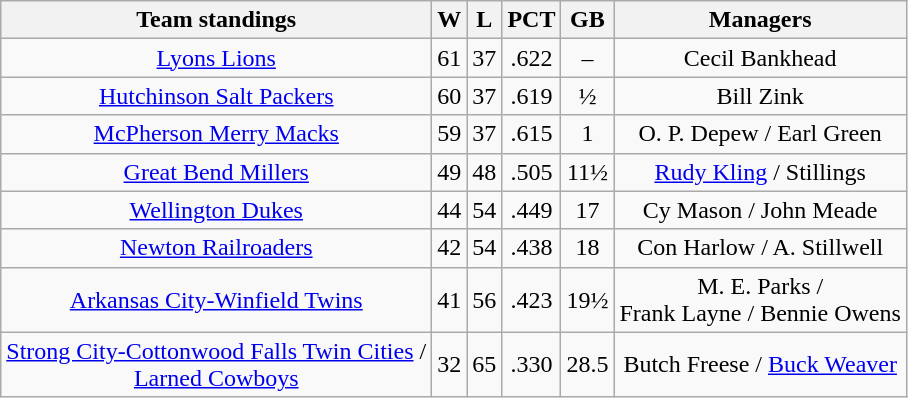<table class="wikitable">
<tr align=center>
<th>Team standings</th>
<th>W</th>
<th>L</th>
<th>PCT</th>
<th>GB</th>
<th>Managers</th>
</tr>
<tr align=center>
<td><a href='#'>Lyons Lions</a></td>
<td>61</td>
<td>37</td>
<td>.622</td>
<td>–</td>
<td>Cecil Bankhead</td>
</tr>
<tr align=center>
<td><a href='#'>Hutchinson Salt Packers</a></td>
<td>60</td>
<td>37</td>
<td>.619</td>
<td>½</td>
<td>Bill Zink</td>
</tr>
<tr align=center>
<td><a href='#'>McPherson Merry Macks</a></td>
<td>59</td>
<td>37</td>
<td>.615</td>
<td>1</td>
<td>O. P. Depew / Earl Green</td>
</tr>
<tr align=center>
<td><a href='#'>Great Bend Millers</a></td>
<td>49</td>
<td>48</td>
<td>.505</td>
<td>11½</td>
<td><a href='#'>Rudy Kling</a> / Stillings</td>
</tr>
<tr align=center>
<td><a href='#'>Wellington Dukes</a></td>
<td>44</td>
<td>54</td>
<td>.449</td>
<td>17</td>
<td>Cy Mason / John Meade</td>
</tr>
<tr align=center>
<td><a href='#'>Newton Railroaders</a></td>
<td>42</td>
<td>54</td>
<td>.438</td>
<td>18</td>
<td>Con Harlow / A. Stillwell</td>
</tr>
<tr align=center>
<td><a href='#'>Arkansas City-Winfield Twins</a></td>
<td>41</td>
<td>56</td>
<td>.423</td>
<td>19½</td>
<td>M. E. Parks /<br>Frank Layne / Bennie Owens</td>
</tr>
<tr align=center>
<td><a href='#'>Strong City-Cottonwood Falls Twin Cities</a> /<br><a href='#'>Larned Cowboys</a></td>
<td>32</td>
<td>65</td>
<td>.330</td>
<td>28.5</td>
<td>Butch Freese / <a href='#'>Buck Weaver</a></td>
</tr>
</table>
